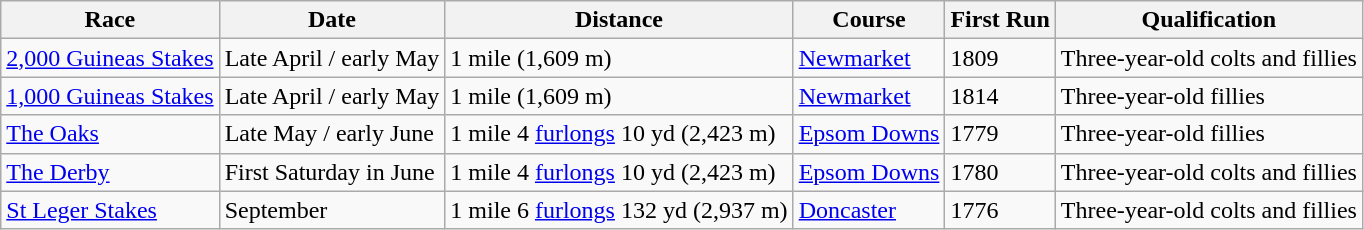<table class="wikitable">
<tr>
<th>Race</th>
<th>Date</th>
<th>Distance</th>
<th>Course</th>
<th>First Run</th>
<th>Qualification</th>
</tr>
<tr>
<td><a href='#'>2,000 Guineas Stakes</a></td>
<td>Late April / early May</td>
<td>1 mile (1,609 m)</td>
<td><a href='#'>Newmarket</a></td>
<td>1809</td>
<td>Three-year-old colts and fillies</td>
</tr>
<tr>
<td><a href='#'>1,000 Guineas Stakes</a></td>
<td>Late April / early May</td>
<td>1 mile (1,609 m)</td>
<td><a href='#'>Newmarket</a></td>
<td>1814</td>
<td>Three-year-old fillies</td>
</tr>
<tr>
<td><a href='#'>The Oaks</a></td>
<td>Late May / early June</td>
<td>1 mile 4 <a href='#'>furlongs</a> 10 yd (2,423 m)</td>
<td><a href='#'>Epsom Downs</a></td>
<td>1779</td>
<td>Three-year-old fillies</td>
</tr>
<tr>
<td><a href='#'>The Derby</a></td>
<td>First Saturday in June</td>
<td>1 mile 4 <a href='#'>furlongs</a> 10 yd (2,423 m)</td>
<td><a href='#'>Epsom Downs</a></td>
<td>1780</td>
<td>Three-year-old colts and fillies</td>
</tr>
<tr>
<td><a href='#'>St Leger Stakes</a></td>
<td>September</td>
<td>1 mile 6 <a href='#'>furlongs</a> 132 yd (2,937 m)</td>
<td><a href='#'>Doncaster</a></td>
<td>1776</td>
<td>Three-year-old colts and fillies</td>
</tr>
</table>
